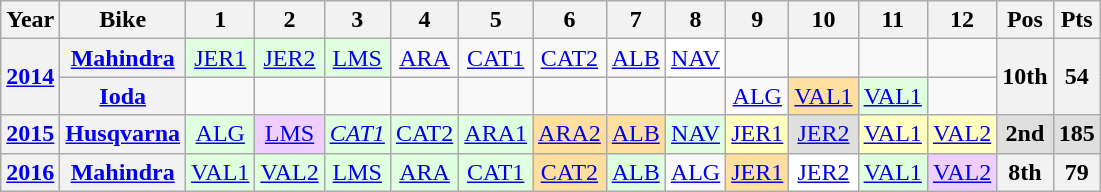<table class="wikitable" style="text-align:center;">
<tr>
<th>Year</th>
<th>Bike</th>
<th>1</th>
<th>2</th>
<th>3</th>
<th>4</th>
<th>5</th>
<th>6</th>
<th>7</th>
<th>8</th>
<th>9</th>
<th>10</th>
<th>11</th>
<th>12</th>
<th>Pos</th>
<th>Pts</th>
</tr>
<tr>
<th rowspan="2"><a href='#'>2014</a></th>
<th><a href='#'>Mahindra</a></th>
<td style="background:#dfffdf;"><a href='#'>JER1</a><br></td>
<td style="background:#dfffdf;"><a href='#'>JER2</a><br></td>
<td style="background:#dfffdf;"><a href='#'>LMS</a><br></td>
<td><a href='#'>ARA</a></td>
<td><a href='#'>CAT1</a></td>
<td><a href='#'>CAT2</a></td>
<td><a href='#'>ALB</a></td>
<td style="background:#ffffff;"><a href='#'>NAV</a><br></td>
<td></td>
<td></td>
<td></td>
<td></td>
<th rowspan="2">10th</th>
<th rowspan="2">54</th>
</tr>
<tr>
<th><a href='#'>Ioda</a></th>
<td></td>
<td></td>
<td></td>
<td></td>
<td></td>
<td></td>
<td></td>
<td></td>
<td><a href='#'>ALG</a></td>
<td style="background:#ffdf9f;"><a href='#'>VAL1</a><br></td>
<td style="background:#dfffdf;"><a href='#'>VAL1</a><br></td>
<td></td>
</tr>
<tr>
<th><a href='#'>2015</a></th>
<th><a href='#'>Husqvarna</a></th>
<td style="background:#dfffdf;"><a href='#'>ALG</a><br></td>
<td style="background:#efcfff;"><a href='#'>LMS</a><br></td>
<td style="background:#dfffdf;"><em><a href='#'>CAT1</a></em><br></td>
<td style="background:#dfffdf;"><a href='#'>CAT2</a><br></td>
<td style="background:#dfffdf;"><a href='#'>ARA1</a><br></td>
<td style="background:#ffdf9f;"><a href='#'>ARA2</a><br></td>
<td style="background:#ffdf9f;"><a href='#'>ALB</a><br></td>
<td style="background:#dfffdf;"><a href='#'>NAV</a><br></td>
<td style="background:#ffffbf;"><a href='#'>JER1</a><br></td>
<td style="background:#dfdfdf;"><a href='#'>JER2</a><br></td>
<td style="background:#ffffbf;"><a href='#'>VAL1</a><br></td>
<td style="background:#ffffbf;"><a href='#'>VAL2</a><br></td>
<th style="background:#dfdfdf;">2nd</th>
<th style="background:#dfdfdf;">185</th>
</tr>
<tr>
<th><a href='#'>2016</a></th>
<th><a href='#'>Mahindra</a></th>
<td style="background:#dfffdf;"><a href='#'>VAL1</a><br></td>
<td style="background:#dfffdf;"><a href='#'>VAL2</a><br></td>
<td style="background:#dfffdf;"><a href='#'>LMS</a><br></td>
<td style="background:#dfffdf;"><a href='#'>ARA</a><br></td>
<td style="background:#dfffdf;"><a href='#'>CAT1</a><br></td>
<td style="background:#ffdf9f;"><a href='#'>CAT2</a><br></td>
<td style="background:#dfffdf;"><a href='#'>ALB</a><br></td>
<td><a href='#'>ALG</a></td>
<td style="background:#ffdf9f;"><a href='#'>JER1</a><br></td>
<td style="background:#ffffff;"><a href='#'>JER2</a><br></td>
<td style="background:#dfffdf;"><a href='#'>VAL1</a><br></td>
<td style="background:#efcfff;"><a href='#'>VAL2</a><br></td>
<th>8th</th>
<th>79</th>
</tr>
</table>
